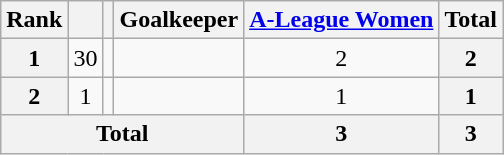<table class="wikitable" style="text-align:center">
<tr>
<th>Rank</th>
<th></th>
<th></th>
<th>Goalkeeper</th>
<th><a href='#'>A-League Women</a></th>
<th>Total</th>
</tr>
<tr>
<th>1</th>
<td>30</td>
<td></td>
<td align="left"></td>
<td>2</td>
<th>2</th>
</tr>
<tr>
<th>2</th>
<td>1</td>
<td></td>
<td align="left"></td>
<td>1</td>
<th>1</th>
</tr>
<tr>
<th colspan="4">Total</th>
<th>3</th>
<th>3</th>
</tr>
</table>
